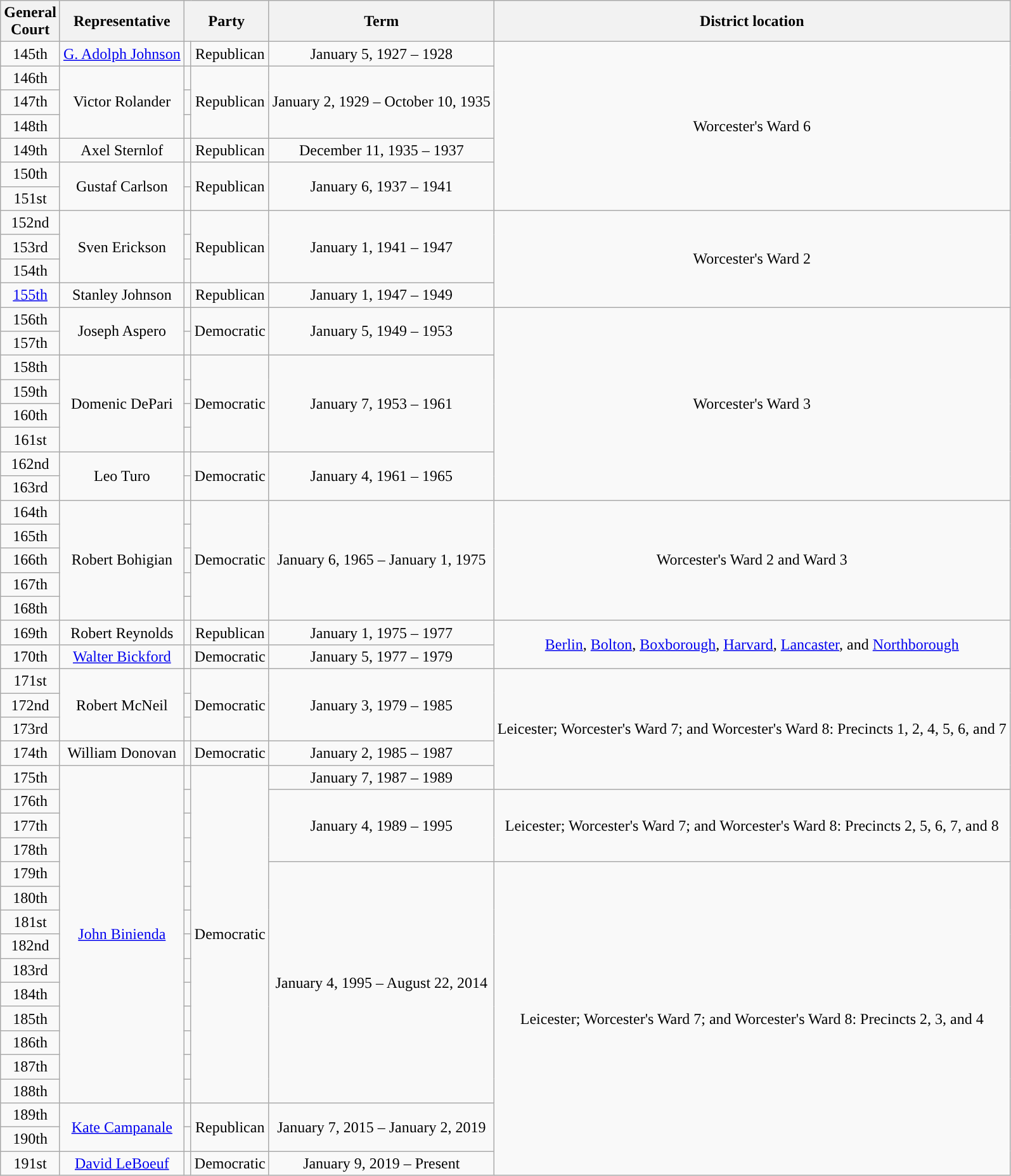<table class="wikitable sortable" style="text-align:center;">
<tr>
<th>General<br>Court</th>
<th>Representative</th>
<th colspan=2>Party</th>
<th>Term</th>
<th>District location</th>
</tr>
<tr>
<td>145th</td>
<td nowrap><a href='#'>G. Adolph Johnson</a></td>
<td style="background-color:"></td>
<td>Republican</td>
<td>January 5, 1927 – 1928</td>
<td rowspan=7>Worcester's Ward 6</td>
</tr>
<tr>
<td>146th</td>
<td rowspan=3>Victor Rolander</td>
<td style="background-color:"></td>
<td rowspan=3>Republican</td>
<td rowspan=3>January 2, 1929 – October 10, 1935</td>
</tr>
<tr>
<td>147th</td>
<td style="background-color:"></td>
</tr>
<tr>
<td>148th</td>
<td style="background-color:"></td>
</tr>
<tr>
<td>149th</td>
<td nowrap>Axel Sternlof</td>
<td style="background-color:"></td>
<td>Republican</td>
<td>December 11, 1935 – 1937</td>
</tr>
<tr>
<td>150th</td>
<td rowspan=2>Gustaf Carlson</td>
<td style="background-color:"></td>
<td rowspan=2>Republican</td>
<td rowspan=2>January 6, 1937 – 1941</td>
</tr>
<tr>
<td>151st</td>
<td style="background-color:"></td>
</tr>
<tr>
<td>152nd</td>
<td rowspan=3>Sven Erickson</td>
<td style="background-color:"></td>
<td rowspan=3>Republican</td>
<td rowspan=3>January 1, 1941 – 1947</td>
<td rowspan=4>Worcester's Ward 2</td>
</tr>
<tr>
<td>153rd</td>
<td style="background-color:"></td>
</tr>
<tr>
<td>154th</td>
<td style="background-color:"></td>
</tr>
<tr>
<td><a href='#'>155th</a></td>
<td nowrap>Stanley Johnson</td>
<td style="background-color:"></td>
<td>Republican</td>
<td>January 1, 1947 – 1949</td>
</tr>
<tr>
<td>156th</td>
<td rowspan=2>Joseph Aspero</td>
<td style="background-color:"></td>
<td rowspan=2>Democratic</td>
<td rowspan=2>January 5, 1949 – 1953</td>
<td rowspan=8>Worcester's Ward 3</td>
</tr>
<tr>
<td>157th</td>
<td style="background-color:"></td>
</tr>
<tr>
<td>158th</td>
<td rowspan=4>Domenic DePari</td>
<td style="background-color:"></td>
<td rowspan=4>Democratic</td>
<td rowspan=4>January 7, 1953 – 1961</td>
</tr>
<tr>
<td>159th</td>
<td style="background-color:"></td>
</tr>
<tr>
<td>160th</td>
<td style="background-color:"></td>
</tr>
<tr>
<td>161st</td>
<td style="background-color:"></td>
</tr>
<tr>
<td>162nd</td>
<td rowspan=2>Leo Turo</td>
<td style="background-color:"></td>
<td rowspan=2>Democratic</td>
<td rowspan=2>January 4, 1961 – 1965</td>
</tr>
<tr>
<td>163rd</td>
<td style="background-color:"></td>
</tr>
<tr>
<td>164th</td>
<td rowspan=5>Robert Bohigian</td>
<td style="background-color:"></td>
<td rowspan=5>Democratic</td>
<td rowspan=5>January 6, 1965 – January 1, 1975</td>
<td rowspan=5>Worcester's Ward 2 and Ward 3</td>
</tr>
<tr>
<td>165th</td>
<td style="background-color:"></td>
</tr>
<tr>
<td>166th</td>
<td style="background-color:"></td>
</tr>
<tr>
<td>167th</td>
<td style="background-color:"></td>
</tr>
<tr>
<td>168th</td>
<td style="background-color:"></td>
</tr>
<tr>
<td>169th</td>
<td nowrap>Robert Reynolds</td>
<td style="background-color:"></td>
<td>Republican</td>
<td>January 1, 1975 – 1977</td>
<td rowspan=2><a href='#'>Berlin</a>, <a href='#'>Bolton</a>, <a href='#'>Boxborough</a>, <a href='#'>Harvard</a>, <a href='#'>Lancaster</a>, and <a href='#'>Northborough</a></td>
</tr>
<tr>
<td>170th</td>
<td nowrap><a href='#'>Walter Bickford</a></td>
<td style="background-color:"></td>
<td>Democratic</td>
<td>January 5, 1977 – 1979</td>
</tr>
<tr>
<td>171st</td>
<td rowspan=3>Robert McNeil</td>
<td style="background-color:"></td>
<td rowspan=3>Democratic</td>
<td rowspan=3>January 3, 1979 – 1985</td>
<td rowspan=5>Leicester; Worcester's Ward 7; and Worcester's Ward 8: Precincts 1, 2, 4, 5, 6, and 7</td>
</tr>
<tr>
<td>172nd</td>
<td style="background-color:"></td>
</tr>
<tr>
<td>173rd</td>
<td style="background-color:"></td>
</tr>
<tr>
<td>174th</td>
<td nowrap>William Donovan</td>
<td style="background-color:"></td>
<td>Democratic</td>
<td>January 2, 1985 – 1987</td>
</tr>
<tr>
<td>175th</td>
<td rowspan=14><a href='#'>John Binienda</a><br></td>
<td style="background-color:"></td>
<td rowspan=14>Democratic</td>
<td>January 7, 1987 – 1989</td>
</tr>
<tr>
<td>176th</td>
<td style="background-color:"></td>
<td rowspan=3>January 4, 1989 – 1995</td>
<td rowspan=3>Leicester; Worcester's Ward 7; and Worcester's Ward 8: Precincts 2, 5, 6, 7, and 8</td>
</tr>
<tr>
<td>177th</td>
<td style="background-color:"></td>
</tr>
<tr>
<td>178th</td>
<td style="background-color:"></td>
</tr>
<tr>
<td>179th</td>
<td style="background-color:"></td>
<td rowspan=10>January 4, 1995 – August 22, 2014</td>
<td rowspan=13>Leicester; Worcester's Ward 7; and Worcester's Ward 8: Precincts 2, 3, and 4</td>
</tr>
<tr>
<td>180th</td>
<td style="background-color:"></td>
</tr>
<tr>
<td>181st</td>
<td style="background-color:"></td>
</tr>
<tr>
<td>182nd</td>
<td style="background-color:"></td>
</tr>
<tr>
<td>183rd</td>
<td style="background-color:"></td>
</tr>
<tr>
<td>184th</td>
<td style="background-color:"></td>
</tr>
<tr>
<td>185th</td>
<td style="background-color:"></td>
</tr>
<tr>
<td>186th</td>
<td style="background-color:"></td>
</tr>
<tr>
<td>187th</td>
<td style="background-color:"></td>
</tr>
<tr>
<td>188th</td>
<td style="background-color:"></td>
</tr>
<tr>
<td>189th</td>
<td rowspan=2><a href='#'>Kate Campanale</a></td>
<td style="background-color:"></td>
<td rowspan=2>Republican</td>
<td rowspan=2>January 7, 2015 – January 2, 2019 </td>
</tr>
<tr>
<td>190th</td>
<td style="background-color:"></td>
</tr>
<tr>
<td>191st</td>
<td nowrap><a href='#'>David LeBoeuf</a></td>
<td style="background-color:"></td>
<td>Democratic</td>
<td>January 9, 2019 – Present</td>
</tr>
</table>
